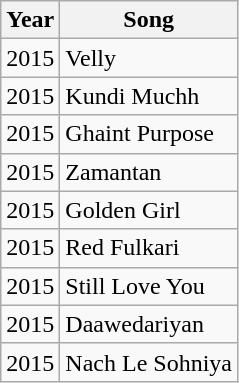<table class="wikitable sortable">
<tr>
<th>Year</th>
<th>Song</th>
</tr>
<tr>
<td>2015</td>
<td>Velly</td>
</tr>
<tr>
<td>2015</td>
<td>Kundi Muchh</td>
</tr>
<tr>
<td>2015</td>
<td>Ghaint Purpose</td>
</tr>
<tr>
<td>2015</td>
<td>Zamantan</td>
</tr>
<tr>
<td>2015</td>
<td>Golden Girl</td>
</tr>
<tr>
<td>2015</td>
<td>Red Fulkari</td>
</tr>
<tr>
<td>2015</td>
<td>Still Love You</td>
</tr>
<tr>
<td>2015</td>
<td>Daawedariyan</td>
</tr>
<tr>
<td>2015</td>
<td>Nach Le Sohniya</td>
</tr>
</table>
